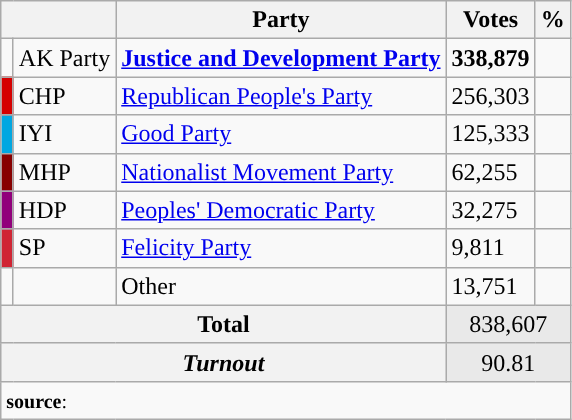<table class="wikitable">
<tr>
<th colspan="2" align="center"></th>
<th align="center">Party</th>
<th align="center">Votes</th>
<th align="center">%</th>
</tr>
<tr align="left">
<td></td>
<td>AK Party</td>
<td><strong><a href='#'>Justice and Development Party</a></strong></td>
<td><strong>338,879</strong></td>
<td><strong></strong></td>
</tr>
<tr align="left">
<td bgcolor="#d50000" width="1"></td>
<td>CHP</td>
<td><a href='#'>Republican People's Party</a></td>
<td>256,303</td>
<td></td>
</tr>
<tr align="left">
<td bgcolor="#01A7E1" width="1"></td>
<td>IYI</td>
<td><a href='#'>Good Party</a></td>
<td>125,333</td>
<td></td>
</tr>
<tr align="left">
<td bgcolor="#870000" width="1"></td>
<td>MHP</td>
<td><a href='#'>Nationalist Movement Party</a></td>
<td>62,255</td>
<td></td>
</tr>
<tr align="left">
<td bgcolor="#91007B" width="1"></td>
<td>HDP</td>
<td><a href='#'>Peoples' Democratic Party</a></td>
<td>32,275</td>
<td></td>
</tr>
<tr align="left">
<td bgcolor="#D02433" width="1"></td>
<td>SP</td>
<td><a href='#'>Felicity Party</a></td>
<td>9,811</td>
<td></td>
</tr>
<tr align="left">
<td bgcolor="" width="1"></td>
<td></td>
<td>Other</td>
<td>13,751</td>
<td></td>
</tr>
<tr align="left" style="background-color:#E9E9E9">
<th colspan="3" align="center"><strong>Total</strong></th>
<td colspan="5" align="center">838,607</td>
</tr>
<tr align="left" style="background-color:#E9E9E9">
<th colspan="3" align="center"><em>Turnout</em></th>
<td colspan="5" align="center">90.81</td>
</tr>
<tr>
<td colspan="9" align="left"><small><strong>source</strong>: </small></td>
</tr>
</table>
